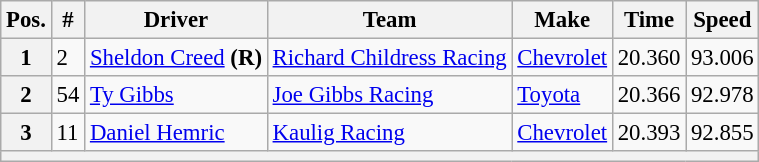<table class="wikitable" style="font-size:95%">
<tr>
<th>Pos.</th>
<th>#</th>
<th>Driver</th>
<th>Team</th>
<th>Make</th>
<th>Time</th>
<th>Speed</th>
</tr>
<tr>
<th>1</th>
<td>2</td>
<td><a href='#'>Sheldon Creed</a> <strong>(R)</strong></td>
<td><a href='#'>Richard Childress Racing</a></td>
<td><a href='#'>Chevrolet</a></td>
<td>20.360</td>
<td>93.006</td>
</tr>
<tr>
<th>2</th>
<td>54</td>
<td><a href='#'>Ty Gibbs</a></td>
<td><a href='#'>Joe Gibbs Racing</a></td>
<td><a href='#'>Toyota</a></td>
<td>20.366</td>
<td>92.978</td>
</tr>
<tr>
<th>3</th>
<td>11</td>
<td><a href='#'>Daniel Hemric</a></td>
<td><a href='#'>Kaulig Racing</a></td>
<td><a href='#'>Chevrolet</a></td>
<td>20.393</td>
<td>92.855</td>
</tr>
<tr>
<th colspan="7"></th>
</tr>
</table>
